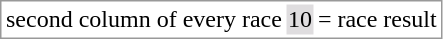<table border="0" style="border: 1px solid #999; background-color:#FFFFFF; text-align:center">
<tr>
<td>second column of every race</td>
<td style="background:#DFDDDF;">10</td>
<td>= race result</td>
</tr>
</table>
